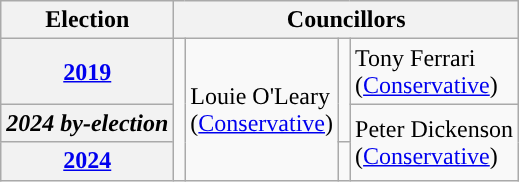<table class="wikitable">
<tr>
<th>Election</th>
<th colspan="4">Councillors</th>
</tr>
<tr>
<th><a href='#'>2019</a></th>
<td rowspan="4" style="background-color: "></td>
<td rowspan="3">Louie O'Leary<br>(<a href='#'>Conservative</a>)</td>
<td rowspan="2" style="background-color: "></td>
<td>Tony Ferrari<br>(<a href='#'>Conservative</a>)</td>
</tr>
<tr>
<th><em>2024 by-election</em></th>
<td rowspan="2">Peter Dickenson<br>(<a href='#'>Conservative</a>)</td>
</tr>
<tr>
<th><a href='#'>2024</a></th>
<td style="background-color: "></td>
</tr>
</table>
